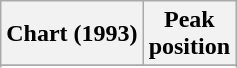<table class="wikitable sortable">
<tr>
<th>Chart (1993)</th>
<th>Peak<br>position</th>
</tr>
<tr>
</tr>
<tr>
</tr>
</table>
